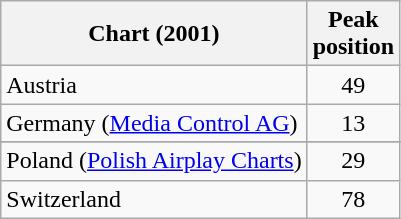<table class="wikitable sortable">
<tr>
<th>Chart (2001)</th>
<th>Peak<br>position</th>
</tr>
<tr>
<td>Austria</td>
<td style="text-align:center;">49</td>
</tr>
<tr>
<td>Germany (<a href='#'>Media Control AG</a>)</td>
<td style="text-align:center;">13</td>
</tr>
<tr>
</tr>
<tr>
<td>Poland (<a href='#'>Polish Airplay Charts</a>)</td>
<td style="text-align:center;">29</td>
</tr>
<tr>
<td>Switzerland</td>
<td style="text-align:center;">78</td>
</tr>
</table>
